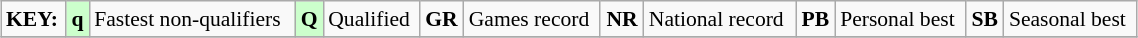<table class="wikitable" style="margin:0.5em auto; font-size:90%;position:relative;" width=60%>
<tr>
<td><strong>KEY:</strong></td>
<td bgcolor=ccffcc align=center><strong>q</strong></td>
<td>Fastest non-qualifiers</td>
<td bgcolor=ccffcc align=center><strong>Q</strong></td>
<td>Qualified</td>
<td align=center><strong>GR</strong></td>
<td>Games record</td>
<td align=center><strong>NR</strong></td>
<td>National record</td>
<td align=center><strong>PB</strong></td>
<td>Personal best</td>
<td align=center><strong>SB</strong></td>
<td>Seasonal best</td>
</tr>
<tr>
</tr>
</table>
